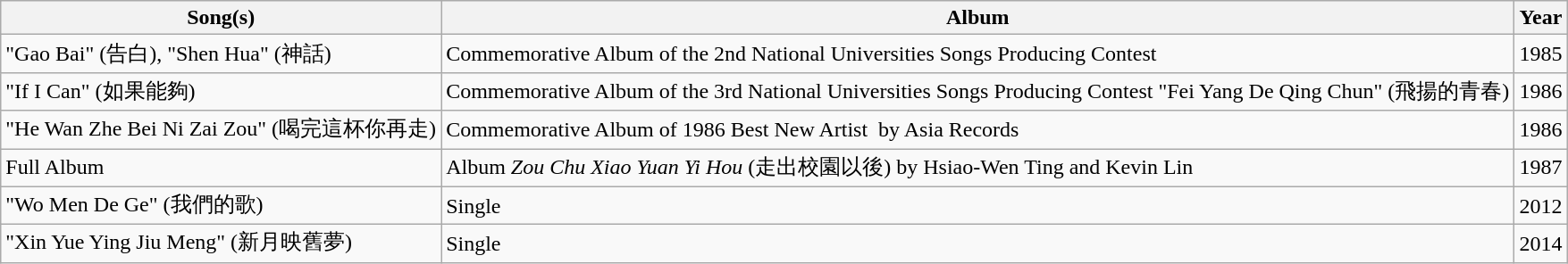<table class="wikitable">
<tr>
<th>Song(s)</th>
<th>Album</th>
<th>Year</th>
</tr>
<tr>
<td>"Gao Bai" (告白), "Shen Hua" (神話)</td>
<td>Commemorative Album of the 2nd National Universities Songs Producing Contest</td>
<td>1985</td>
</tr>
<tr>
<td>"If I Can" (如果能夠)</td>
<td>Commemorative Album of the 3rd National Universities Songs Producing Contest "Fei Yang De Qing Chun" (飛揚的青春)</td>
<td>1986</td>
</tr>
<tr>
<td>"He Wan Zhe Bei Ni Zai Zou" (喝完這杯你再走)</td>
<td>Commemorative Album of 1986 Best New Artist  by Asia Records</td>
<td>1986</td>
</tr>
<tr>
<td>Full Album</td>
<td>Album <em>Zou Chu Xiao Yuan Yi Hou</em> (走出校園以後) by Hsiao-Wen Ting and Kevin Lin</td>
<td>1987</td>
</tr>
<tr>
<td>"Wo Men De Ge" (我們的歌)</td>
<td>Single</td>
<td>2012</td>
</tr>
<tr>
<td>"Xin Yue Ying Jiu Meng" (新月映舊夢)</td>
<td>Single</td>
<td>2014</td>
</tr>
</table>
